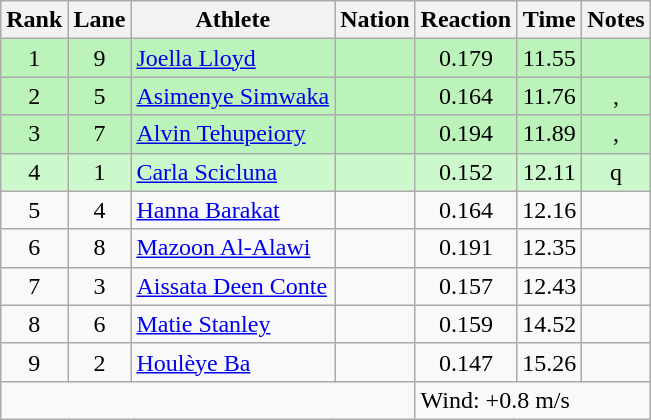<table class="wikitable sortable" style="text-align:center">
<tr>
<th>Rank</th>
<th>Lane</th>
<th>Athlete</th>
<th>Nation</th>
<th>Reaction</th>
<th>Time</th>
<th>Notes</th>
</tr>
<tr bgcolor="bbf3bb">
<td>1</td>
<td>9</td>
<td align="left"><a href='#'>Joella Lloyd</a></td>
<td align="left"></td>
<td>0.179</td>
<td>11.55</td>
<td></td>
</tr>
<tr bgcolor="bbf3bb">
<td>2</td>
<td>5</td>
<td align="left"><a href='#'>Asimenye Simwaka</a></td>
<td align="left"></td>
<td>0.164</td>
<td>11.76</td>
<td>, </td>
</tr>
<tr bgcolor="bbf3bb">
<td>3</td>
<td>7</td>
<td align="left"><a href='#'>Alvin Tehupeiory</a></td>
<td align="left"></td>
<td>0.194</td>
<td>11.89</td>
<td>, </td>
</tr>
<tr bgcolor=ccf9cc>
<td>4</td>
<td>1</td>
<td align=left><a href='#'>Carla Scicluna</a></td>
<td align=left></td>
<td>0.152</td>
<td>12.11</td>
<td>q</td>
</tr>
<tr>
<td>5</td>
<td>4</td>
<td align="left"><a href='#'>Hanna Barakat</a></td>
<td align="left"></td>
<td>0.164</td>
<td>12.16</td>
<td></td>
</tr>
<tr>
<td>6</td>
<td>8</td>
<td align="left"><a href='#'>Mazoon Al-Alawi</a></td>
<td align="left"></td>
<td>0.191</td>
<td>12.35</td>
<td></td>
</tr>
<tr>
<td>7</td>
<td>3</td>
<td align="left"><a href='#'>Aissata Deen Conte</a></td>
<td align="left"></td>
<td>0.157</td>
<td>12.43</td>
<td></td>
</tr>
<tr>
<td>8</td>
<td>6</td>
<td align="left"><a href='#'>Matie Stanley</a></td>
<td align="left"></td>
<td>0.159</td>
<td>14.52</td>
<td></td>
</tr>
<tr>
<td>9</td>
<td>2</td>
<td align=left><a href='#'>Houlèye Ba</a></td>
<td align=left></td>
<td>0.147</td>
<td>15.26</td>
<td></td>
</tr>
<tr class="sortbottom">
<td colspan=4></td>
<td colspan="3" style="text-align:left;">Wind: +0.8 m/s</td>
</tr>
</table>
